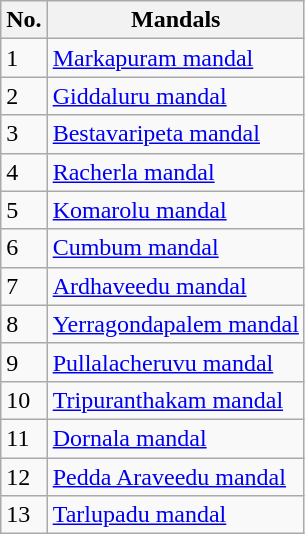<table class="wikitable">
<tr>
<th>No.</th>
<th>Mandals</th>
</tr>
<tr>
<td>1</td>
<td><a href='#'>Markapuram mandal</a></td>
</tr>
<tr>
<td>2</td>
<td><a href='#'>Giddaluru mandal</a></td>
</tr>
<tr>
<td>3</td>
<td><a href='#'>Bestavaripeta mandal</a></td>
</tr>
<tr>
<td>4</td>
<td><a href='#'>Racherla mandal</a></td>
</tr>
<tr>
<td>5</td>
<td><a href='#'>Komarolu mandal</a></td>
</tr>
<tr>
<td>6</td>
<td><a href='#'>Cumbum mandal</a></td>
</tr>
<tr>
<td>7</td>
<td><a href='#'>Ardhaveedu mandal</a></td>
</tr>
<tr>
<td>8</td>
<td><a href='#'>Yerragondapalem mandal</a></td>
</tr>
<tr>
<td>9</td>
<td><a href='#'>Pullalacheruvu mandal</a></td>
</tr>
<tr>
<td>10</td>
<td><a href='#'>Tripuranthakam mandal</a></td>
</tr>
<tr>
<td>11</td>
<td><a href='#'>Dornala mandal</a></td>
</tr>
<tr>
<td>12</td>
<td><a href='#'>Pedda Araveedu mandal</a></td>
</tr>
<tr>
<td>13</td>
<td><a href='#'>Tarlupadu mandal</a></td>
</tr>
</table>
